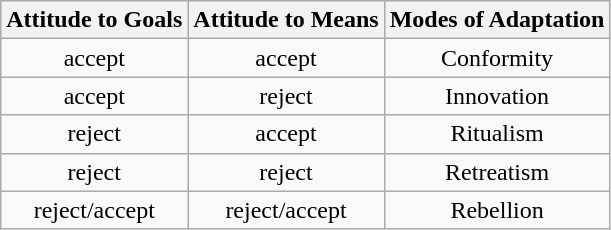<table class="wikitable" style="text-align:center">
<tr>
<th>Attitude to Goals</th>
<th>Attitude to Means</th>
<th>Modes of Adaptation</th>
</tr>
<tr>
<td>accept</td>
<td>accept</td>
<td>Conformity</td>
</tr>
<tr>
<td>accept</td>
<td>reject</td>
<td>Innovation</td>
</tr>
<tr>
<td>reject</td>
<td>accept</td>
<td>Ritualism</td>
</tr>
<tr>
<td>reject</td>
<td>reject</td>
<td>Retreatism</td>
</tr>
<tr>
<td>reject/accept</td>
<td>reject/accept</td>
<td>Rebellion</td>
</tr>
</table>
